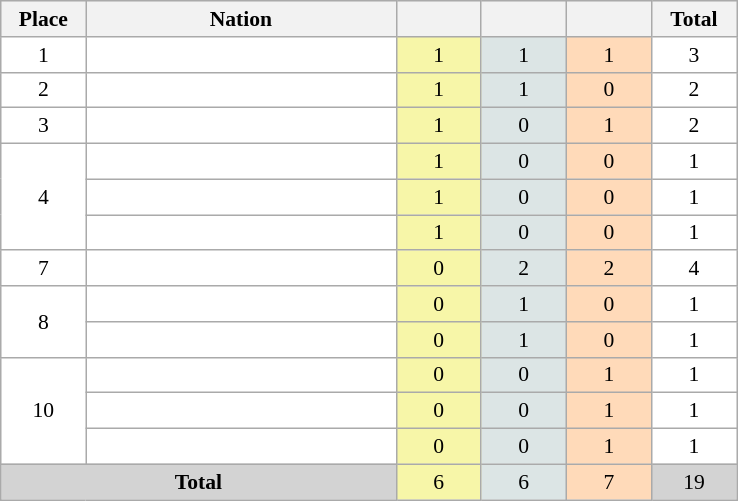<table class=wikitable style="border:1px solid #AAAAAA;font-size:90%">
<tr bgcolor="#EFEFEF">
<th width=50>Place</th>
<th width=200>Nation</th>
<th width=50></th>
<th width=50></th>
<th width=50></th>
<th width=50>Total</th>
</tr>
<tr align="center" valign="center" bgcolor="#FFFFFF">
<td>1</td>
<td align="left"></td>
<td style="background:#F7F6A8;">1</td>
<td style="background:#DCE5E5;">1</td>
<td style="background:#FFDAB9;">1</td>
<td>3</td>
</tr>
<tr align="center" valign="center" bgcolor="#FFFFFF">
<td>2</td>
<td align="left"></td>
<td style="background:#F7F6A8;">1</td>
<td style="background:#DCE5E5;">1</td>
<td style="background:#FFDAB9;">0</td>
<td>2</td>
</tr>
<tr align="center" valign="center" bgcolor="#FFFFFF">
<td>3</td>
<td align="left"></td>
<td style="background:#F7F6A8;">1</td>
<td style="background:#DCE5E5;">0</td>
<td style="background:#FFDAB9;">1</td>
<td>2</td>
</tr>
<tr align="center" valign="center" bgcolor="#FFFFFF">
<td rowspan=3>4</td>
<td align="left"></td>
<td style="background:#F7F6A8;">1</td>
<td style="background:#DCE5E5;">0</td>
<td style="background:#FFDAB9;">0</td>
<td>1</td>
</tr>
<tr align="center" valign="center" bgcolor="#FFFFFF">
<td align="left"></td>
<td style="background:#F7F6A8;">1</td>
<td style="background:#DCE5E5;">0</td>
<td style="background:#FFDAB9;">0</td>
<td>1</td>
</tr>
<tr align="center" valign="center" bgcolor="#FFFFFF">
<td align="left"></td>
<td style="background:#F7F6A8;">1</td>
<td style="background:#DCE5E5;">0</td>
<td style="background:#FFDAB9;">0</td>
<td>1</td>
</tr>
<tr align="center" valign="center" bgcolor="#FFFFFF">
<td>7</td>
<td align="left"></td>
<td style="background:#F7F6A8;">0</td>
<td style="background:#DCE5E5;">2</td>
<td style="background:#FFDAB9;">2</td>
<td>4</td>
</tr>
<tr align="center" valign="center" bgcolor="#FFFFFF">
<td rowspan=2>8</td>
<td align="left"></td>
<td style="background:#F7F6A8;">0</td>
<td style="background:#DCE5E5;">1</td>
<td style="background:#FFDAB9;">0</td>
<td>1</td>
</tr>
<tr align="center" valign="center" bgcolor="#FFFFFF">
<td align="left"></td>
<td style="background:#F7F6A8;">0</td>
<td style="background:#DCE5E5;">1</td>
<td style="background:#FFDAB9;">0</td>
<td>1</td>
</tr>
<tr align="center" valign="center" bgcolor="#FFFFFF">
<td rowspan=3>10</td>
<td align="left"></td>
<td style="background:#F7F6A8;">0</td>
<td style="background:#DCE5E5;">0</td>
<td style="background:#FFDAB9;">1</td>
<td>1</td>
</tr>
<tr align="center" valign="center" bgcolor="#FFFFFF">
<td align="left"></td>
<td style="background:#F7F6A8;">0</td>
<td style="background:#DCE5E5;">0</td>
<td style="background:#FFDAB9;">1</td>
<td>1</td>
</tr>
<tr align="center" valign="center" bgcolor="#FFFFFF">
<td align="left"></td>
<td style="background:#F7F6A8;">0</td>
<td style="background:#DCE5E5;">0</td>
<td style="background:#FFDAB9;">1</td>
<td>1</td>
</tr>
<tr align="center">
<td colspan="2" bgcolor=D3D3D3><strong>Total</strong></td>
<td style="background:#F7F6A8;">6</td>
<td style="background:#DCE5E5;">6</td>
<td style="background:#FFDAB9;">7</td>
<td bgcolor=D3D3D3>19</td>
</tr>
</table>
